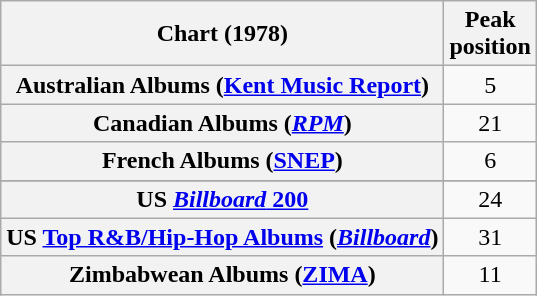<table class="wikitable sortable plainrowheaders" style="text-align:center;">
<tr>
<th scope="col">Chart (1978)</th>
<th scope="col">Peak<br>position</th>
</tr>
<tr>
<th scope="row">Australian Albums (<a href='#'>Kent Music Report</a>)</th>
<td>5</td>
</tr>
<tr>
<th scope="row">Canadian Albums (<em><a href='#'>RPM</a></em>)</th>
<td>21</td>
</tr>
<tr>
<th scope="row">French Albums (<a href='#'>SNEP</a>)</th>
<td>6</td>
</tr>
<tr>
</tr>
<tr>
<th scope="row">US <a href='#'><em>Billboard</em> 200</a></th>
<td>24</td>
</tr>
<tr>
<th scope="row">US <a href='#'>Top R&B/Hip-Hop Albums</a> (<em><a href='#'>Billboard</a></em>)</th>
<td>31</td>
</tr>
<tr>
<th scope="row">Zimbabwean Albums (<a href='#'>ZIMA</a>)</th>
<td>11</td>
</tr>
</table>
